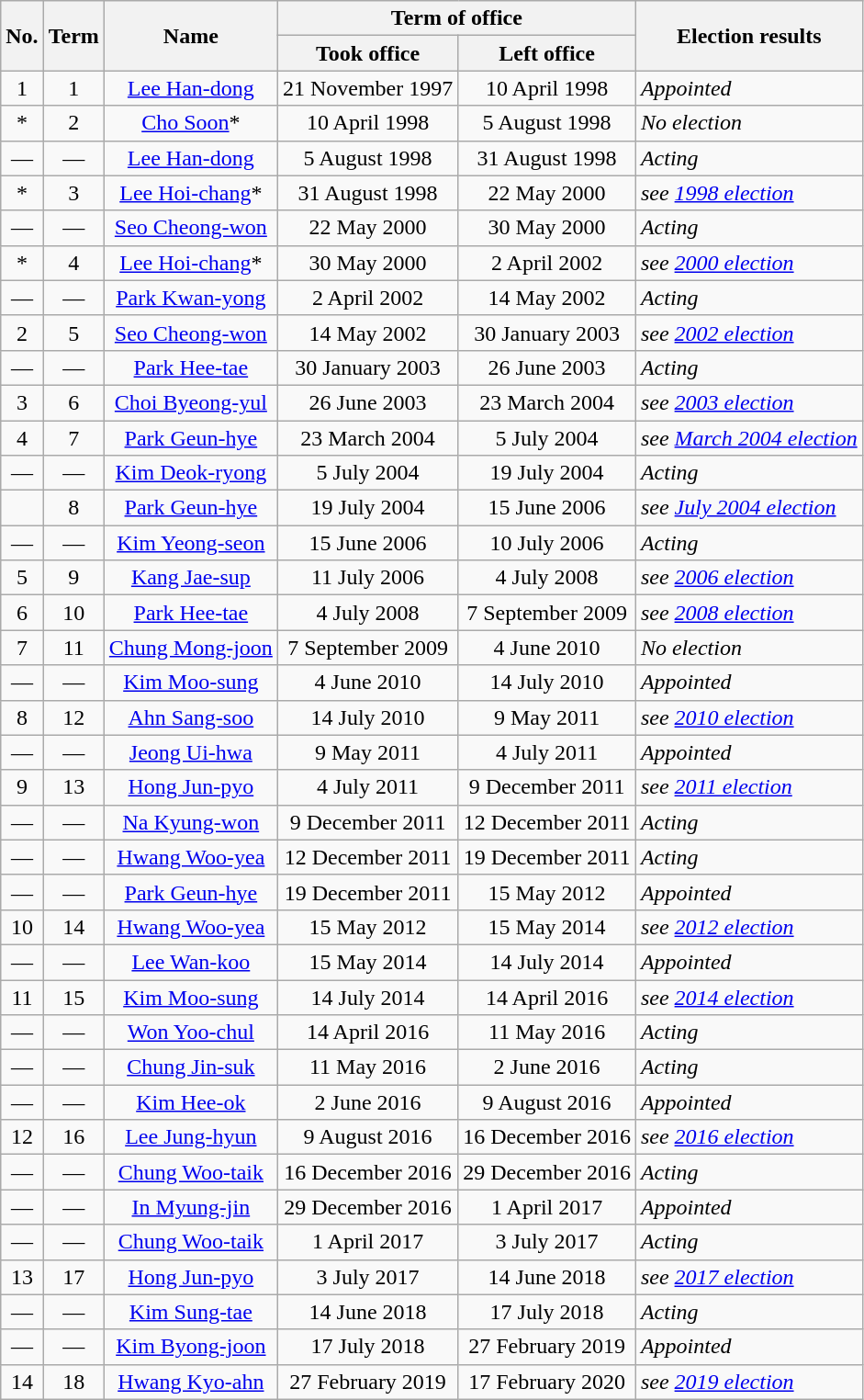<table class="wikitable" style="text-align:center">
<tr>
<th rowspan="2">No.</th>
<th rowspan="2">Term</th>
<th rowspan="2">Name</th>
<th colspan="2">Term of office</th>
<th rowspan="2">Election results</th>
</tr>
<tr>
<th>Took office</th>
<th>Left office</th>
</tr>
<tr>
<td>1</td>
<td>1</td>
<td><a href='#'>Lee Han-dong</a></td>
<td>21 November 1997</td>
<td>10 April 1998</td>
<td align="left"><em>Appointed</em></td>
</tr>
<tr>
<td>*</td>
<td>2</td>
<td><a href='#'>Cho Soon</a>*</td>
<td>10 April 1998</td>
<td>5 August 1998</td>
<td align="left"><em>No election</em></td>
</tr>
<tr>
<td>—</td>
<td>—</td>
<td><a href='#'>Lee Han-dong</a></td>
<td>5 August 1998</td>
<td>31 August 1998</td>
<td align="left"><em>Acting</em></td>
</tr>
<tr>
<td>*</td>
<td>3</td>
<td><a href='#'>Lee Hoi-chang</a>*</td>
<td>31 August 1998</td>
<td>22 May 2000</td>
<td align="left"><em>see <a href='#'>1998 election</a></em></td>
</tr>
<tr>
<td>—</td>
<td>—</td>
<td><a href='#'>Seo Cheong-won</a></td>
<td>22 May 2000</td>
<td>30 May 2000</td>
<td align="left"><em>Acting</em></td>
</tr>
<tr>
<td>*</td>
<td>4</td>
<td><a href='#'>Lee Hoi-chang</a>*</td>
<td>30 May 2000</td>
<td>2 April 2002</td>
<td align="left"><em>see <a href='#'>2000 election</a></em></td>
</tr>
<tr>
<td>—</td>
<td>—</td>
<td><a href='#'>Park Kwan-yong</a></td>
<td>2 April 2002</td>
<td>14 May 2002</td>
<td align="left"><em>Acting</em></td>
</tr>
<tr>
<td>2</td>
<td>5</td>
<td><a href='#'>Seo Cheong-won</a></td>
<td>14 May 2002</td>
<td>30 January 2003</td>
<td align="left"><em>see <a href='#'>2002 election</a></em></td>
</tr>
<tr>
<td>—</td>
<td>—</td>
<td><a href='#'>Park Hee-tae</a></td>
<td>30 January 2003</td>
<td>26 June 2003</td>
<td align="left"><em>Acting</em></td>
</tr>
<tr>
<td>3</td>
<td>6</td>
<td><a href='#'>Choi Byeong-yul</a></td>
<td>26 June 2003</td>
<td>23 March 2004</td>
<td align="left"><em>see <a href='#'>2003 election</a></em></td>
</tr>
<tr>
<td>4</td>
<td>7</td>
<td><a href='#'>Park Geun-hye</a></td>
<td>23 March 2004</td>
<td>5 July 2004</td>
<td align="left"><em>see <a href='#'>March 2004 election</a></em></td>
</tr>
<tr>
<td>—</td>
<td>—</td>
<td><a href='#'>Kim Deok-ryong</a></td>
<td>5 July 2004</td>
<td>19 July 2004</td>
<td align="left"><em>Acting</em></td>
</tr>
<tr>
<td></td>
<td>8</td>
<td><a href='#'>Park Geun-hye</a></td>
<td>19 July 2004</td>
<td>15 June 2006</td>
<td align="left"><em>see <a href='#'>July 2004 election</a></em></td>
</tr>
<tr>
<td>—</td>
<td>—</td>
<td><a href='#'>Kim Yeong-seon</a></td>
<td>15 June 2006</td>
<td>10 July 2006</td>
<td align="left"><em>Acting</em></td>
</tr>
<tr>
<td>5</td>
<td>9</td>
<td><a href='#'>Kang Jae-sup</a></td>
<td>11 July 2006</td>
<td>4 July 2008</td>
<td align="left"><em>see <a href='#'>2006 election</a></em></td>
</tr>
<tr>
<td>6</td>
<td>10</td>
<td><a href='#'>Park Hee-tae</a></td>
<td>4 July 2008</td>
<td>7 September 2009</td>
<td align="left"><em>see <a href='#'>2008 election</a></em></td>
</tr>
<tr>
<td>7</td>
<td>11</td>
<td><a href='#'>Chung Mong-joon</a></td>
<td>7 September 2009</td>
<td>4 June 2010</td>
<td align="left"><em>No election</em></td>
</tr>
<tr>
<td>—</td>
<td>—</td>
<td><a href='#'>Kim Moo-sung</a></td>
<td>4 June 2010</td>
<td>14 July 2010</td>
<td align="left"><em>Appointed</em></td>
</tr>
<tr>
<td>8</td>
<td>12</td>
<td><a href='#'>Ahn Sang-soo</a></td>
<td>14 July 2010</td>
<td>9 May 2011</td>
<td align="left"><em>see <a href='#'>2010 election</a></em></td>
</tr>
<tr>
<td>—</td>
<td>—</td>
<td><a href='#'>Jeong Ui-hwa</a></td>
<td>9 May 2011</td>
<td>4 July 2011</td>
<td align="left"><em>Appointed</em></td>
</tr>
<tr>
<td>9</td>
<td>13</td>
<td><a href='#'>Hong Jun-pyo</a></td>
<td>4 July 2011</td>
<td>9 December 2011</td>
<td align="left"><em>see <a href='#'>2011 election</a></em></td>
</tr>
<tr>
<td>—</td>
<td>—</td>
<td><a href='#'>Na Kyung-won</a></td>
<td>9 December 2011</td>
<td>12 December 2011</td>
<td align="left"><em>Acting</em></td>
</tr>
<tr>
<td>—</td>
<td>—</td>
<td><a href='#'>Hwang Woo-yea</a></td>
<td>12 December 2011</td>
<td>19 December 2011</td>
<td align="left"><em>Acting</em></td>
</tr>
<tr>
<td>—</td>
<td>—</td>
<td><a href='#'>Park Geun-hye</a></td>
<td>19 December 2011</td>
<td>15 May 2012</td>
<td align="left"><em>Appointed</em></td>
</tr>
<tr>
<td>10</td>
<td>14</td>
<td><a href='#'>Hwang Woo-yea</a></td>
<td>15 May 2012</td>
<td>15 May 2014</td>
<td align="left"><em>see <a href='#'>2012 election</a></em></td>
</tr>
<tr>
<td>—</td>
<td>—</td>
<td><a href='#'>Lee Wan-koo</a></td>
<td>15 May 2014</td>
<td>14 July 2014</td>
<td align="left"><em>Appointed</em></td>
</tr>
<tr>
<td>11</td>
<td>15</td>
<td><a href='#'>Kim Moo-sung</a></td>
<td>14 July 2014</td>
<td>14 April 2016</td>
<td align="left"><em>see <a href='#'>2014 election</a></em></td>
</tr>
<tr>
<td>—</td>
<td>—</td>
<td><a href='#'>Won Yoo-chul</a></td>
<td>14 April 2016</td>
<td>11 May 2016</td>
<td align="left"><em>Acting</em></td>
</tr>
<tr>
<td>—</td>
<td>—</td>
<td><a href='#'>Chung Jin-suk</a></td>
<td>11 May 2016</td>
<td>2 June 2016</td>
<td align="left"><em>Acting</em></td>
</tr>
<tr>
<td>—</td>
<td>—</td>
<td><a href='#'>Kim Hee-ok</a></td>
<td>2 June 2016</td>
<td>9 August 2016</td>
<td align="left"><em>Appointed</em></td>
</tr>
<tr>
<td>12</td>
<td>16</td>
<td><a href='#'>Lee Jung-hyun</a></td>
<td>9 August 2016</td>
<td>16 December 2016</td>
<td align="left"><em>see <a href='#'>2016 election</a></em></td>
</tr>
<tr>
<td>—</td>
<td>—</td>
<td><a href='#'>Chung Woo-taik</a></td>
<td>16 December 2016</td>
<td>29 December 2016</td>
<td align="left"><em>Acting</em></td>
</tr>
<tr>
<td>—</td>
<td>—</td>
<td><a href='#'>In Myung-jin</a></td>
<td>29 December 2016</td>
<td>1 April 2017</td>
<td align="left"><em>Appointed</em></td>
</tr>
<tr>
<td>—</td>
<td>—</td>
<td><a href='#'>Chung Woo-taik</a></td>
<td>1 April 2017</td>
<td>3 July 2017</td>
<td align="left"><em>Acting</em></td>
</tr>
<tr>
<td>13</td>
<td>17</td>
<td><a href='#'>Hong Jun-pyo</a></td>
<td>3 July 2017</td>
<td>14 June 2018</td>
<td align="left"><em>see <a href='#'>2017 election</a></em></td>
</tr>
<tr>
<td>—</td>
<td>—</td>
<td><a href='#'>Kim Sung-tae</a></td>
<td>14 June 2018</td>
<td>17 July 2018</td>
<td align="left"><em>Acting</em></td>
</tr>
<tr>
<td>—</td>
<td>—</td>
<td><a href='#'>Kim Byong-joon</a></td>
<td>17 July 2018</td>
<td>27 February 2019</td>
<td align="left"><em>Appointed</em></td>
</tr>
<tr>
<td>14</td>
<td>18</td>
<td><a href='#'>Hwang Kyo-ahn</a></td>
<td>27 February 2019</td>
<td>17 February 2020</td>
<td align="left"><em>see <a href='#'>2019 election</a></em></td>
</tr>
</table>
